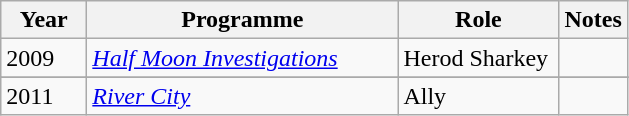<table class="wikitable">
<tr>
<th width="50">Year</th>
<th width="200">Programme</th>
<th width="100">Role</th>
<th>Notes</th>
</tr>
<tr>
<td>2009</td>
<td><em><a href='#'>Half Moon Investigations</a></em></td>
<td>Herod Sharkey</td>
<td></td>
</tr>
<tr>
</tr>
<tr>
<td>2011</td>
<td><em><a href='#'>River City</a></em></td>
<td>Ally</td>
<td></td>
</tr>
</table>
